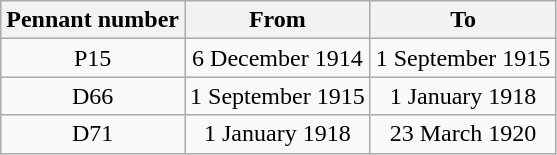<table class="wikitable" style="text-align:center">
<tr>
<th>Pennant number</th>
<th>From</th>
<th>To</th>
</tr>
<tr>
<td>P15</td>
<td>6 December 1914</td>
<td>1 September 1915</td>
</tr>
<tr>
<td>D66</td>
<td>1 September 1915</td>
<td>1 January 1918</td>
</tr>
<tr>
<td>D71</td>
<td>1 January 1918</td>
<td>23 March 1920</td>
</tr>
</table>
